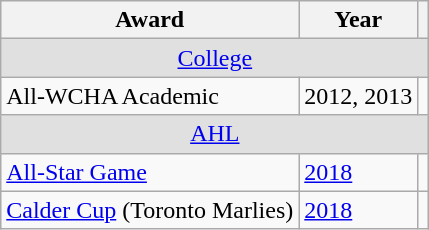<table class="wikitable">
<tr>
<th>Award</th>
<th>Year</th>
<th></th>
</tr>
<tr ALIGN="center" bgcolor="#e0e0e0">
<td colspan="3"><a href='#'>College</a></td>
</tr>
<tr>
<td>All-WCHA Academic</td>
<td>2012, 2013</td>
<td></td>
</tr>
<tr ALIGN="center" bgcolor="#e0e0e0">
<td colspan="3"><a href='#'>AHL</a></td>
</tr>
<tr>
<td><a href='#'>All-Star Game</a></td>
<td><a href='#'>2018</a></td>
<td></td>
</tr>
<tr>
<td><a href='#'>Calder Cup</a> (Toronto Marlies)</td>
<td><a href='#'>2018</a></td>
<td></td>
</tr>
</table>
